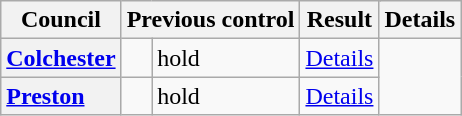<table class="wikitable sortable" border="1">
<tr>
<th scope="col">Council</th>
<th colspan=2>Previous control</th>
<th colspan=2>Result</th>
<th class="unsortable" scope="col">Details</th>
</tr>
<tr>
<th scope="row" style="text-align: left;"><a href='#'>Colchester</a></th>
<td></td>
<td> hold</td>
<td><a href='#'>Details</a></td>
</tr>
<tr>
<th scope="row" style="text-align: left;"><a href='#'>Preston</a></th>
<td></td>
<td> hold</td>
<td><a href='#'>Details</a></td>
</tr>
</table>
